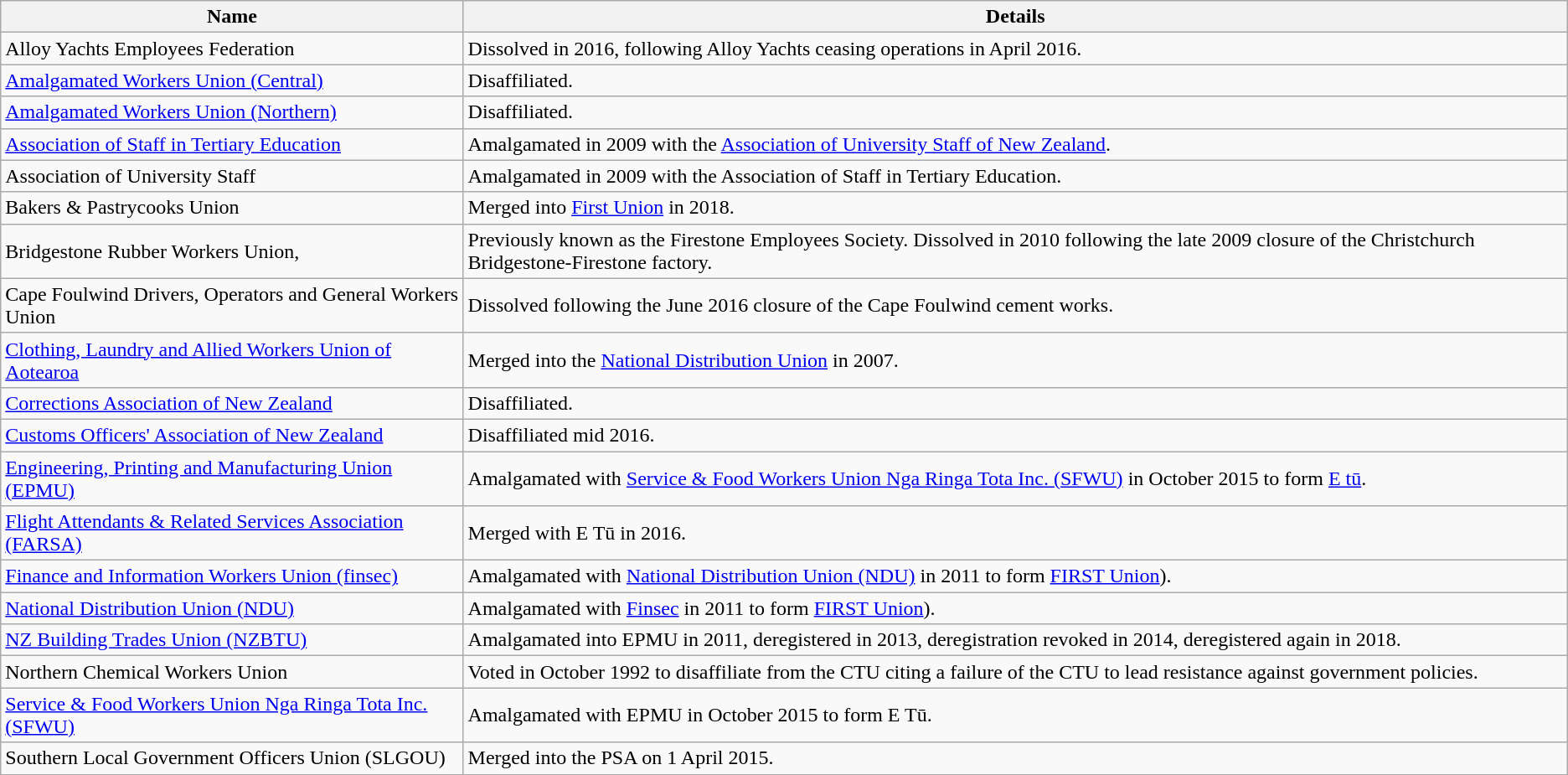<table class="wikitable sortable">
<tr>
<th>Name </th>
<th>Details</th>
</tr>
<tr>
<td>Alloy Yachts Employees Federation</td>
<td>Dissolved in 2016, following Alloy Yachts ceasing operations in April 2016.</td>
</tr>
<tr>
<td><a href='#'>Amalgamated Workers Union (Central)</a></td>
<td>Disaffiliated.</td>
</tr>
<tr>
<td><a href='#'>Amalgamated Workers Union (Northern)</a></td>
<td>Disaffiliated.</td>
</tr>
<tr>
<td><a href='#'>Association of Staff in Tertiary Education</a></td>
<td>Amalgamated in 2009 with the <a href='#'>Association of University Staff of New Zealand</a>.</td>
</tr>
<tr>
<td>Association of University Staff</td>
<td>Amalgamated in 2009 with the Association of Staff in Tertiary Education.</td>
</tr>
<tr>
<td>Bakers & Pastrycooks Union</td>
<td>Merged into <a href='#'>First Union</a> in 2018.</td>
</tr>
<tr>
<td>Bridgestone Rubber Workers Union,</td>
<td>Previously known as the Firestone Employees Society. Dissolved in 2010 following the late 2009 closure of the Christchurch Bridgestone-Firestone factory.</td>
</tr>
<tr>
<td>Cape Foulwind Drivers, Operators and General Workers Union</td>
<td>Dissolved following the June 2016 closure of the Cape Foulwind cement works.</td>
</tr>
<tr>
<td><a href='#'>Clothing, Laundry and Allied Workers Union of Aotearoa</a></td>
<td>Merged into the <a href='#'>National Distribution Union</a> in 2007.</td>
</tr>
<tr>
<td><a href='#'>Corrections Association of New Zealand</a></td>
<td>Disaffiliated.</td>
</tr>
<tr>
<td><a href='#'>Customs Officers' Association of New Zealand</a></td>
<td>Disaffiliated mid 2016.</td>
</tr>
<tr>
<td><a href='#'>Engineering, Printing and Manufacturing Union (EPMU)</a></td>
<td>Amalgamated with <a href='#'>Service & Food Workers Union Nga Ringa Tota Inc. (SFWU)</a> in October 2015 to form <a href='#'>E tū</a>.</td>
</tr>
<tr>
<td><a href='#'>Flight Attendants & Related Services Association (FARSA)</a></td>
<td>Merged with E Tū in 2016.</td>
</tr>
<tr>
<td><a href='#'>Finance and Information Workers Union (finsec)</a></td>
<td>Amalgamated with <a href='#'>National Distribution Union (NDU)</a> in 2011 to form <a href='#'>FIRST Union</a>).</td>
</tr>
<tr>
<td><a href='#'>National Distribution Union (NDU)</a></td>
<td>Amalgamated with <a href='#'>Finsec</a> in 2011 to form <a href='#'>FIRST Union</a>).</td>
</tr>
<tr>
<td><a href='#'>NZ Building Trades Union (NZBTU)</a></td>
<td>Amalgamated into EPMU in 2011, deregistered in 2013, deregistration revoked in 2014, deregistered again in 2018.</td>
</tr>
<tr>
<td>Northern Chemical Workers Union</td>
<td>Voted in October 1992 to disaffiliate from the CTU citing a failure of the CTU to lead resistance against government policies.</td>
</tr>
<tr>
<td><a href='#'>Service & Food Workers Union Nga Ringa Tota Inc. (SFWU)</a></td>
<td>Amalgamated with EPMU in October 2015 to form E Tū.</td>
</tr>
<tr>
<td>Southern Local Government Officers Union (SLGOU)</td>
<td>Merged into the PSA on 1 April 2015.</td>
</tr>
</table>
